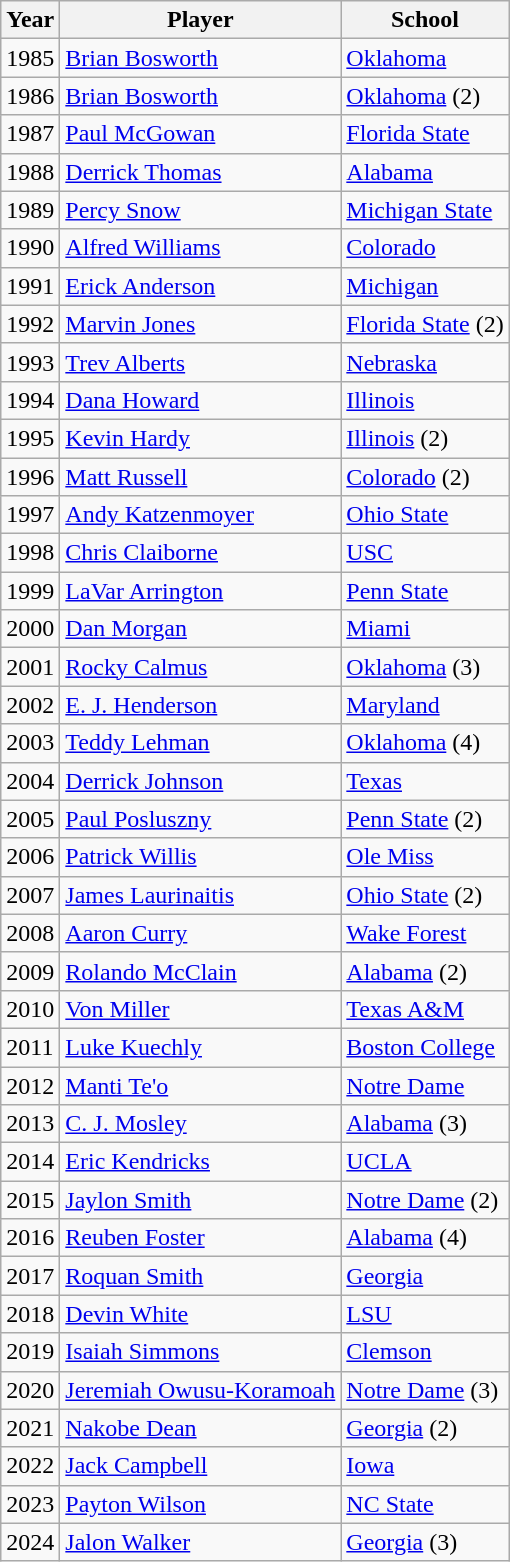<table class="wikitable sortable">
<tr>
<th bgcolor="#e5e5e5">Year</th>
<th bgcolor="#e5e5e5">Player</th>
<th bgcolor="#e5e5e5">School</th>
</tr>
<tr>
<td>1985</td>
<td><a href='#'>Brian Bosworth</a></td>
<td><a href='#'>Oklahoma</a></td>
</tr>
<tr>
<td>1986</td>
<td><a href='#'>Brian Bosworth</a></td>
<td><a href='#'>Oklahoma</a> (2)</td>
</tr>
<tr>
<td>1987</td>
<td><a href='#'>Paul McGowan</a></td>
<td><a href='#'>Florida State</a></td>
</tr>
<tr>
<td>1988</td>
<td><a href='#'>Derrick Thomas</a></td>
<td><a href='#'>Alabama</a></td>
</tr>
<tr>
<td>1989</td>
<td><a href='#'>Percy Snow</a></td>
<td><a href='#'>Michigan State</a></td>
</tr>
<tr>
<td>1990</td>
<td><a href='#'>Alfred Williams</a></td>
<td><a href='#'>Colorado</a></td>
</tr>
<tr>
<td>1991</td>
<td><a href='#'>Erick Anderson</a></td>
<td><a href='#'>Michigan</a></td>
</tr>
<tr>
<td>1992</td>
<td><a href='#'>Marvin Jones</a></td>
<td><a href='#'>Florida State</a> (2)</td>
</tr>
<tr>
<td>1993</td>
<td><a href='#'>Trev Alberts</a></td>
<td><a href='#'>Nebraska</a></td>
</tr>
<tr>
<td>1994</td>
<td><a href='#'>Dana Howard</a></td>
<td><a href='#'>Illinois</a></td>
</tr>
<tr>
<td>1995</td>
<td><a href='#'>Kevin Hardy</a></td>
<td><a href='#'>Illinois</a> (2)</td>
</tr>
<tr>
<td>1996</td>
<td><a href='#'>Matt Russell</a></td>
<td><a href='#'>Colorado</a> (2)</td>
</tr>
<tr>
<td>1997</td>
<td><a href='#'>Andy Katzenmoyer</a></td>
<td><a href='#'>Ohio State</a></td>
</tr>
<tr>
<td>1998</td>
<td><a href='#'>Chris Claiborne</a></td>
<td><a href='#'>USC</a></td>
</tr>
<tr>
<td>1999</td>
<td><a href='#'>LaVar Arrington</a></td>
<td><a href='#'>Penn State</a></td>
</tr>
<tr>
<td>2000</td>
<td><a href='#'>Dan Morgan</a></td>
<td><a href='#'>Miami</a></td>
</tr>
<tr>
<td>2001</td>
<td><a href='#'>Rocky Calmus</a></td>
<td><a href='#'>Oklahoma</a> (3)</td>
</tr>
<tr>
<td>2002</td>
<td><a href='#'>E. J. Henderson</a></td>
<td><a href='#'>Maryland</a></td>
</tr>
<tr>
<td>2003</td>
<td><a href='#'>Teddy Lehman</a></td>
<td><a href='#'>Oklahoma</a> (4)</td>
</tr>
<tr>
<td>2004</td>
<td><a href='#'>Derrick Johnson</a></td>
<td><a href='#'>Texas</a></td>
</tr>
<tr>
<td>2005</td>
<td><a href='#'>Paul Posluszny</a></td>
<td><a href='#'>Penn State</a> (2)</td>
</tr>
<tr>
<td>2006</td>
<td><a href='#'>Patrick Willis</a></td>
<td><a href='#'>Ole Miss</a></td>
</tr>
<tr>
<td>2007</td>
<td><a href='#'>James Laurinaitis</a></td>
<td><a href='#'>Ohio State</a> (2)</td>
</tr>
<tr>
<td>2008</td>
<td><a href='#'>Aaron Curry</a></td>
<td><a href='#'>Wake Forest</a></td>
</tr>
<tr>
<td>2009</td>
<td><a href='#'>Rolando McClain</a></td>
<td><a href='#'>Alabama</a> (2)</td>
</tr>
<tr>
<td>2010</td>
<td><a href='#'>Von Miller</a></td>
<td><a href='#'>Texas A&M</a></td>
</tr>
<tr>
<td>2011</td>
<td><a href='#'>Luke Kuechly</a></td>
<td><a href='#'>Boston College</a></td>
</tr>
<tr>
<td>2012</td>
<td><a href='#'>Manti Te'o</a></td>
<td><a href='#'>Notre Dame</a></td>
</tr>
<tr>
<td>2013</td>
<td><a href='#'>C. J. Mosley</a></td>
<td><a href='#'>Alabama</a> (3)</td>
</tr>
<tr>
<td>2014</td>
<td><a href='#'>Eric Kendricks</a></td>
<td><a href='#'>UCLA</a></td>
</tr>
<tr>
<td>2015</td>
<td><a href='#'>Jaylon Smith</a></td>
<td><a href='#'>Notre Dame</a> (2)</td>
</tr>
<tr>
<td>2016</td>
<td><a href='#'>Reuben Foster</a></td>
<td><a href='#'>Alabama</a> (4)</td>
</tr>
<tr>
<td>2017</td>
<td><a href='#'>Roquan Smith</a></td>
<td><a href='#'>Georgia</a></td>
</tr>
<tr>
<td>2018</td>
<td><a href='#'>Devin White</a></td>
<td><a href='#'>LSU</a></td>
</tr>
<tr>
<td>2019</td>
<td><a href='#'>Isaiah Simmons</a></td>
<td><a href='#'>Clemson</a></td>
</tr>
<tr>
<td>2020</td>
<td><a href='#'>Jeremiah Owusu-Koramoah</a></td>
<td><a href='#'>Notre Dame</a> (3)</td>
</tr>
<tr>
<td>2021</td>
<td><a href='#'>Nakobe Dean</a></td>
<td><a href='#'>Georgia</a> (2)</td>
</tr>
<tr>
<td>2022</td>
<td><a href='#'>Jack Campbell</a></td>
<td><a href='#'>Iowa</a></td>
</tr>
<tr>
<td>2023</td>
<td><a href='#'>Payton Wilson</a></td>
<td><a href='#'>NC State</a></td>
</tr>
<tr>
<td>2024</td>
<td><a href='#'>Jalon Walker</a></td>
<td><a href='#'>Georgia</a> (3)</td>
</tr>
</table>
